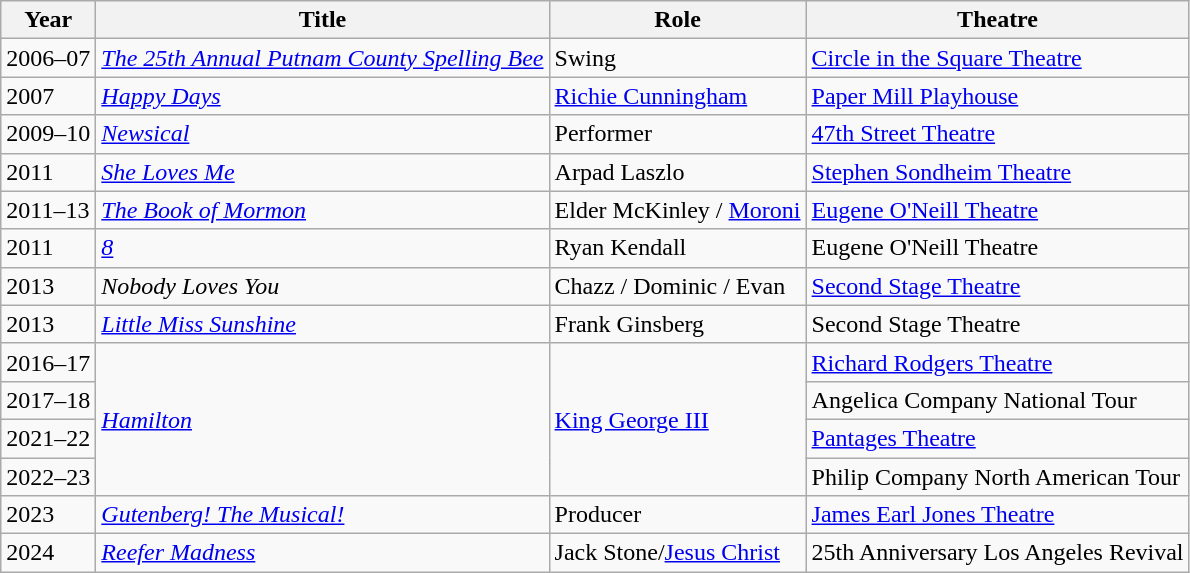<table class="wikitable">
<tr>
<th>Year</th>
<th>Title</th>
<th>Role</th>
<th>Theatre</th>
</tr>
<tr>
<td>2006–07</td>
<td><em><a href='#'>The 25th Annual Putnam County Spelling Bee</a></em></td>
<td>Swing</td>
<td><a href='#'>Circle in the Square Theatre</a></td>
</tr>
<tr>
<td>2007</td>
<td><em><a href='#'>Happy Days</a></em></td>
<td><a href='#'>Richie Cunningham</a></td>
<td><a href='#'>Paper Mill Playhouse</a></td>
</tr>
<tr>
<td>2009–10</td>
<td><em><a href='#'>Newsical</a></em></td>
<td>Performer</td>
<td><a href='#'>47th Street Theatre</a></td>
</tr>
<tr>
<td>2011</td>
<td><em><a href='#'>She Loves Me</a></em></td>
<td>Arpad Laszlo</td>
<td><a href='#'>Stephen Sondheim Theatre</a></td>
</tr>
<tr>
<td>2011–13</td>
<td><em><a href='#'>The Book of Mormon</a></em></td>
<td>Elder McKinley / <a href='#'>Moroni</a></td>
<td><a href='#'>Eugene O'Neill Theatre</a></td>
</tr>
<tr>
<td>2011</td>
<td><em><a href='#'>8</a></em></td>
<td>Ryan Kendall</td>
<td>Eugene O'Neill Theatre</td>
</tr>
<tr>
<td>2013</td>
<td><em>Nobody Loves You</em></td>
<td>Chazz / Dominic / Evan</td>
<td><a href='#'>Second Stage Theatre</a></td>
</tr>
<tr>
<td>2013</td>
<td><em><a href='#'>Little Miss Sunshine</a></em></td>
<td>Frank Ginsberg</td>
<td>Second Stage Theatre</td>
</tr>
<tr>
<td>2016–17</td>
<td rowspan=4><em><a href='#'>Hamilton</a></em></td>
<td rowspan=4><a href='#'>King George III</a></td>
<td><a href='#'>Richard Rodgers Theatre</a></td>
</tr>
<tr>
<td>2017–18</td>
<td>Angelica Company National Tour</td>
</tr>
<tr>
<td>2021–22</td>
<td><a href='#'>Pantages Theatre</a></td>
</tr>
<tr>
<td>2022–23</td>
<td>Philip Company North American Tour</td>
</tr>
<tr>
<td>2023</td>
<td><em><a href='#'>Gutenberg! The Musical!</a></em></td>
<td>Producer</td>
<td><a href='#'>James Earl Jones Theatre</a></td>
</tr>
<tr>
<td>2024</td>
<td><a href='#'><em>Reefer Madness</em></a></td>
<td>Jack Stone/<a href='#'>Jesus Christ</a></td>
<td>25th Anniversary Los Angeles Revival</td>
</tr>
</table>
